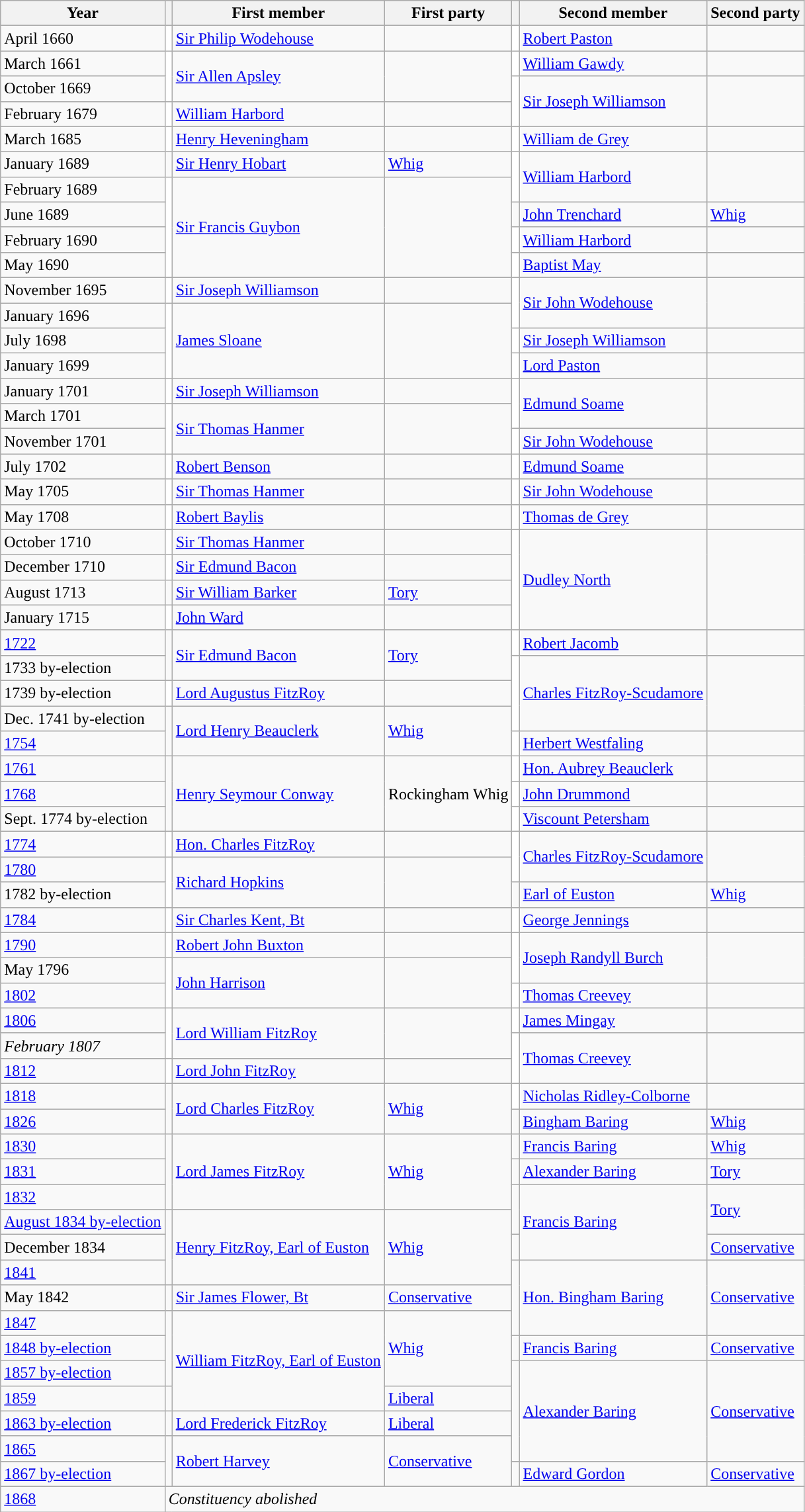<table class="wikitable">
<tr>
<th>Year</th>
<th></th>
<th>First member</th>
<th>First party</th>
<th></th>
<th>Second member</th>
<th>Second party</th>
</tr>
<tr>
<td>April 1660</td>
<td style="color:inherit;background-color: white"></td>
<td><a href='#'>Sir Philip Wodehouse</a></td>
<td></td>
<td style="color:inherit;background-color: white"></td>
<td><a href='#'>Robert Paston</a></td>
<td></td>
</tr>
<tr>
<td>March 1661</td>
<td rowspan="2" style="color:inherit;background-color: white"></td>
<td rowspan="2"><a href='#'>Sir Allen Apsley</a></td>
<td rowspan="2"></td>
<td style="color:inherit;background-color: white"></td>
<td><a href='#'>William Gawdy</a></td>
<td></td>
</tr>
<tr>
<td>October 1669</td>
<td rowspan="2" style="color:inherit;background-color: white"></td>
<td rowspan="2"><a href='#'>Sir Joseph Williamson</a></td>
<td rowspan="2"></td>
</tr>
<tr>
<td>February 1679</td>
<td style="color:inherit;background-color: white"></td>
<td><a href='#'>William Harbord</a></td>
<td></td>
</tr>
<tr>
<td>March 1685</td>
<td style="color:inherit;background-color: white"></td>
<td><a href='#'>Henry Heveningham</a></td>
<td></td>
<td style="color:inherit;background-color: white"></td>
<td><a href='#'>William de Grey</a></td>
<td></td>
</tr>
<tr>
<td>January 1689</td>
<td style="color:inherit;background-color: "></td>
<td><a href='#'>Sir Henry Hobart</a></td>
<td><a href='#'>Whig</a></td>
<td rowspan="2" style="color:inherit;background-color: white"></td>
<td rowspan="2"><a href='#'>William Harbord</a></td>
<td rowspan="2"></td>
</tr>
<tr>
<td>February 1689</td>
<td rowspan="4" style="color:inherit;background-color: white"></td>
<td rowspan="4"><a href='#'>Sir Francis Guybon</a></td>
<td rowspan="4"></td>
</tr>
<tr>
<td>June 1689</td>
<td style="color:inherit;background-color: "></td>
<td><a href='#'>John Trenchard</a></td>
<td><a href='#'>Whig</a></td>
</tr>
<tr>
<td>February 1690</td>
<td style="color:inherit;background-color: white"></td>
<td><a href='#'>William Harbord</a></td>
<td></td>
</tr>
<tr>
<td>May 1690</td>
<td style="color:inherit;background-color: white"></td>
<td><a href='#'>Baptist May</a></td>
<td></td>
</tr>
<tr>
<td>November 1695</td>
<td style="color:inherit;background-color: white"></td>
<td><a href='#'>Sir Joseph Williamson</a></td>
<td></td>
<td rowspan="2" style="color:inherit;background-color: white"></td>
<td rowspan="2"><a href='#'>Sir John Wodehouse</a></td>
<td rowspan="2"></td>
</tr>
<tr>
<td>January 1696</td>
<td rowspan="3" style="color:inherit;background-color: white"></td>
<td rowspan="3"><a href='#'>James Sloane</a></td>
<td rowspan="3"></td>
</tr>
<tr>
<td>July 1698</td>
<td style="color:inherit;background-color: white"></td>
<td><a href='#'>Sir Joseph Williamson</a></td>
<td></td>
</tr>
<tr>
<td>January 1699</td>
<td style="color:inherit;background-color: white"></td>
<td><a href='#'>Lord Paston</a></td>
<td></td>
</tr>
<tr>
<td>January 1701</td>
<td style="color:inherit;background-color: white"></td>
<td><a href='#'>Sir Joseph Williamson</a></td>
<td></td>
<td rowspan="2" style="color:inherit;background-color: white"></td>
<td rowspan="2"><a href='#'>Edmund Soame</a></td>
<td rowspan="2"></td>
</tr>
<tr>
<td>March 1701</td>
<td rowspan="2" style="color:inherit;background-color: white"></td>
<td rowspan="2"><a href='#'>Sir Thomas Hanmer</a></td>
<td rowspan="2"></td>
</tr>
<tr>
<td>November 1701</td>
<td style="color:inherit;background-color: white"></td>
<td><a href='#'>Sir John Wodehouse</a></td>
<td></td>
</tr>
<tr>
<td>July 1702</td>
<td style="color:inherit;background-color: white"></td>
<td><a href='#'>Robert Benson</a></td>
<td></td>
<td style="color:inherit;background-color: white"></td>
<td><a href='#'>Edmund Soame</a></td>
<td></td>
</tr>
<tr>
<td>May 1705</td>
<td style="color:inherit;background-color: white"></td>
<td><a href='#'>Sir Thomas Hanmer</a></td>
<td></td>
<td style="color:inherit;background-color: white"></td>
<td><a href='#'>Sir John Wodehouse</a></td>
<td></td>
</tr>
<tr>
<td>May 1708</td>
<td style="color:inherit;background-color: white"></td>
<td><a href='#'>Robert Baylis</a></td>
<td></td>
<td style="color:inherit;background-color: white"></td>
<td><a href='#'>Thomas de Grey</a></td>
<td></td>
</tr>
<tr>
<td>October 1710</td>
<td style="color:inherit;background-color: white"></td>
<td><a href='#'>Sir Thomas Hanmer</a></td>
<td></td>
<td rowspan="4" style="color:inherit;background-color: white"></td>
<td rowspan="4"><a href='#'>Dudley North</a></td>
<td rowspan="4"></td>
</tr>
<tr>
<td>December 1710</td>
<td style="color:inherit;background-color: white"></td>
<td><a href='#'>Sir Edmund Bacon</a></td>
<td></td>
</tr>
<tr>
<td>August 1713</td>
<td style="color:inherit;background-color: "></td>
<td><a href='#'>Sir William Barker</a></td>
<td> <a href='#'>Tory</a></td>
</tr>
<tr>
<td>January 1715</td>
<td style="color:inherit;background-color: white"></td>
<td><a href='#'>John Ward</a></td>
<td></td>
</tr>
<tr>
<td><a href='#'>1722</a></td>
<td rowspan="2" style="color:inherit;background-color: "></td>
<td rowspan="2"><a href='#'>Sir Edmund Bacon</a></td>
<td rowspan="2"> <a href='#'>Tory</a></td>
<td style="color:inherit;background-color: white"></td>
<td><a href='#'>Robert Jacomb</a></td>
<td></td>
</tr>
<tr>
<td>1733 by-election</td>
<td rowspan="3" style="color:inherit;background-color: white"></td>
<td rowspan="3"><a href='#'>Charles FitzRoy-Scudamore</a></td>
<td rowspan="3"></td>
</tr>
<tr>
<td>1739 by-election</td>
<td style="color:inherit;background-color: white"></td>
<td><a href='#'>Lord Augustus FitzRoy</a></td>
<td></td>
</tr>
<tr>
<td>Dec. 1741  by-election</td>
<td rowspan="2" style="color:inherit;background-color: "></td>
<td rowspan="2"><a href='#'>Lord Henry Beauclerk</a></td>
<td rowspan="2"><a href='#'>Whig</a></td>
</tr>
<tr>
<td><a href='#'>1754</a></td>
<td style="color:inherit;background-color: white"></td>
<td><a href='#'>Herbert Westfaling</a></td>
<td></td>
</tr>
<tr>
<td><a href='#'>1761</a></td>
<td rowspan="3" style="color:inherit;background-color: "></td>
<td rowspan="3"><a href='#'>Henry Seymour Conway</a></td>
<td rowspan="3">Rockingham Whig</td>
<td style="color:inherit;background-color: white"></td>
<td><a href='#'>Hon. Aubrey Beauclerk</a></td>
<td></td>
</tr>
<tr>
<td><a href='#'>1768</a></td>
<td style="color:inherit;background-color: white"></td>
<td><a href='#'>John Drummond</a></td>
<td></td>
</tr>
<tr>
<td>Sept. 1774 by-election</td>
<td style="color:inherit;background-color: white"></td>
<td><a href='#'>Viscount Petersham</a></td>
<td></td>
</tr>
<tr>
<td><a href='#'>1774</a></td>
<td style="color:inherit;background-color: white"></td>
<td><a href='#'>Hon. Charles FitzRoy</a></td>
<td></td>
<td rowspan="2" style="color:inherit;background-color: white"></td>
<td rowspan="2"><a href='#'>Charles FitzRoy-Scudamore</a></td>
<td rowspan="2"></td>
</tr>
<tr>
<td><a href='#'>1780</a></td>
<td rowspan="2" style="color:inherit;background-color: white"></td>
<td rowspan="2"><a href='#'>Richard Hopkins</a></td>
<td rowspan="2"></td>
</tr>
<tr>
<td>1782 by-election</td>
<td style="color:inherit;background-color: "></td>
<td><a href='#'>Earl of Euston</a></td>
<td><a href='#'>Whig</a></td>
</tr>
<tr>
<td><a href='#'>1784</a></td>
<td style="color:inherit;background-color: white"></td>
<td><a href='#'>Sir Charles Kent, Bt</a></td>
<td></td>
<td style="color:inherit;background-color: white"></td>
<td><a href='#'>George Jennings</a></td>
<td></td>
</tr>
<tr>
<td><a href='#'>1790</a></td>
<td style="color:inherit;background-color: white"></td>
<td><a href='#'>Robert John Buxton</a></td>
<td></td>
<td rowspan="2" style="color:inherit;background-color: white"></td>
<td rowspan="2"><a href='#'>Joseph Randyll Burch</a></td>
<td rowspan="2"></td>
</tr>
<tr>
<td>May 1796</td>
<td rowspan="2" style="color:inherit;background-color: white"></td>
<td rowspan="2"><a href='#'>John Harrison</a></td>
<td rowspan="2"></td>
</tr>
<tr>
<td><a href='#'>1802</a></td>
<td style="color:inherit;background-color: white"></td>
<td><a href='#'>Thomas Creevey</a></td>
<td></td>
</tr>
<tr>
<td><a href='#'>1806</a></td>
<td rowspan="2" style="color:inherit;background-color: white"></td>
<td rowspan="2"><a href='#'>Lord William FitzRoy</a></td>
<td rowspan="2"></td>
<td style="color:inherit;background-color: white"></td>
<td><a href='#'>James Mingay</a></td>
<td></td>
</tr>
<tr>
<td><em>February 1807</em></td>
<td rowspan="2" style="color:inherit;background-color: white"></td>
<td rowspan="2"><a href='#'>Thomas Creevey</a></td>
<td rowspan="2"></td>
</tr>
<tr>
<td><a href='#'>1812</a></td>
<td style="color:inherit;background-color: white"></td>
<td><a href='#'>Lord John FitzRoy</a></td>
<td></td>
</tr>
<tr>
<td><a href='#'>1818</a></td>
<td rowspan="2" style="color:inherit;background-color: "></td>
<td rowspan="2"><a href='#'>Lord Charles FitzRoy</a></td>
<td rowspan="2"><a href='#'>Whig</a></td>
<td style="color:inherit;background-color: white"></td>
<td><a href='#'>Nicholas Ridley-Colborne</a></td>
<td></td>
</tr>
<tr>
<td><a href='#'>1826</a></td>
<td style="color:inherit;background-color: "></td>
<td><a href='#'>Bingham Baring</a></td>
<td><a href='#'>Whig</a></td>
</tr>
<tr>
<td><a href='#'>1830</a></td>
<td rowspan="3" style="color:inherit;background-color: "></td>
<td rowspan="3"><a href='#'>Lord James FitzRoy</a></td>
<td rowspan="3"><a href='#'>Whig</a></td>
<td style="color:inherit;background-color: "></td>
<td><a href='#'>Francis Baring</a></td>
<td><a href='#'>Whig</a></td>
</tr>
<tr>
<td><a href='#'>1831</a></td>
<td style="color:inherit;background-color: "></td>
<td><a href='#'>Alexander Baring</a></td>
<td><a href='#'>Tory</a></td>
</tr>
<tr>
<td><a href='#'>1832</a></td>
<td rowspan="2" style="color:inherit;background-color: "></td>
<td rowspan="3"><a href='#'>Francis Baring</a></td>
<td rowspan="2"><a href='#'>Tory</a></td>
</tr>
<tr>
<td><a href='#'>August 1834 by-election</a></td>
<td rowspan="3" style="color:inherit;background-color: "></td>
<td rowspan="3"><a href='#'>Henry FitzRoy, Earl of Euston</a></td>
<td rowspan="3"><a href='#'>Whig</a></td>
</tr>
<tr>
<td>December 1834</td>
<td style="color:inherit;background-color: "></td>
<td><a href='#'>Conservative</a></td>
</tr>
<tr>
<td><a href='#'>1841</a></td>
<td rowspan="3" style="color:inherit;background-color: "></td>
<td rowspan="3"><a href='#'>Hon. Bingham Baring</a></td>
<td rowspan="3"><a href='#'>Conservative</a></td>
</tr>
<tr>
<td>May 1842</td>
<td style="color:inherit;background-color: "></td>
<td><a href='#'>Sir James Flower, Bt</a></td>
<td><a href='#'>Conservative</a></td>
</tr>
<tr>
<td><a href='#'>1847</a></td>
<td rowspan="3" style="color:inherit;background-color: "></td>
<td rowspan="4"><a href='#'>William FitzRoy, Earl of Euston</a></td>
<td rowspan="3"><a href='#'>Whig</a></td>
</tr>
<tr>
<td><a href='#'>1848 by-election</a></td>
<td style="color:inherit;background-color: "></td>
<td><a href='#'>Francis Baring</a></td>
<td><a href='#'>Conservative</a></td>
</tr>
<tr>
<td><a href='#'>1857 by-election</a></td>
<td rowspan="4" style="color:inherit;background-color: "></td>
<td rowspan="4"><a href='#'>Alexander Baring</a></td>
<td rowspan="4"><a href='#'>Conservative</a></td>
</tr>
<tr>
<td><a href='#'>1859</a></td>
<td style="color:inherit;background-color: "></td>
<td><a href='#'>Liberal</a></td>
</tr>
<tr>
<td><a href='#'>1863 by-election</a></td>
<td style="color:inherit;background-color: "></td>
<td><a href='#'>Lord Frederick FitzRoy</a></td>
<td><a href='#'>Liberal</a></td>
</tr>
<tr>
<td><a href='#'>1865</a></td>
<td rowspan="2" style="color:inherit;background-color: "></td>
<td rowspan="2"><a href='#'>Robert Harvey</a></td>
<td rowspan="2"><a href='#'>Conservative</a></td>
</tr>
<tr>
<td><a href='#'>1867 by-election</a></td>
<td style="color:inherit;background-color: "></td>
<td><a href='#'>Edward Gordon</a></td>
<td><a href='#'>Conservative</a></td>
</tr>
<tr>
<td><a href='#'>1868</a></td>
<td colspan="6"><em>Constituency abolished</em></td>
</tr>
</table>
